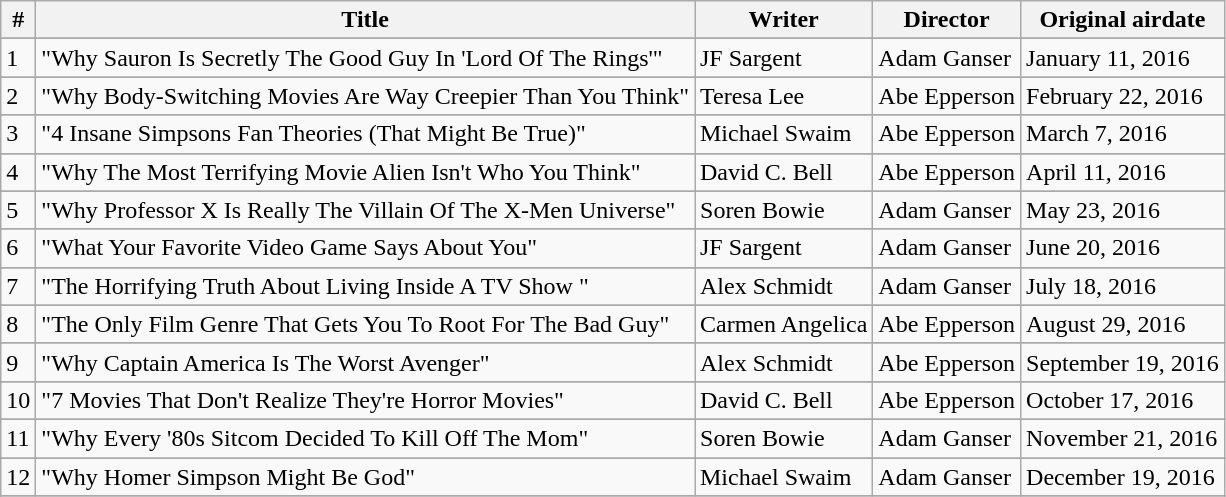<table class="wikitable">
<tr>
<th>#</th>
<th>Title</th>
<th>Writer</th>
<th>Director</th>
<th>Original airdate</th>
</tr>
<tr>
</tr>
<tr>
<td>1</td>
<td>"Why Sauron Is Secretly The Good Guy In 'Lord Of The Rings'"</td>
<td>JF Sargent</td>
<td>Adam Ganser</td>
<td>January 11, 2016</td>
</tr>
<tr>
</tr>
<tr>
<td>2</td>
<td>"Why Body-Switching Movies Are Way Creepier Than You Think"</td>
<td>Teresa Lee</td>
<td>Abe Epperson</td>
<td>February 22, 2016</td>
</tr>
<tr>
</tr>
<tr>
<td>3</td>
<td>"4 Insane Simpsons Fan Theories (That Might Be True)"</td>
<td>Michael Swaim</td>
<td>Abe Epperson</td>
<td>March 7, 2016</td>
</tr>
<tr>
</tr>
<tr>
<td>4</td>
<td>"Why The Most Terrifying Movie Alien Isn't Who You Think"</td>
<td>David C. Bell</td>
<td>Abe Epperson</td>
<td>April 11, 2016</td>
</tr>
<tr>
</tr>
<tr>
<td>5</td>
<td>"Why Professor X Is Really The Villain Of The X-Men Universe"</td>
<td>Soren Bowie</td>
<td>Adam Ganser</td>
<td>May 23, 2016</td>
</tr>
<tr>
</tr>
<tr>
<td>6</td>
<td>"What Your Favorite Video Game Says About You"</td>
<td>JF Sargent</td>
<td>Adam Ganser</td>
<td>June 20, 2016</td>
</tr>
<tr>
</tr>
<tr>
<td>7</td>
<td>"The Horrifying Truth About Living Inside A TV Show "</td>
<td>Alex Schmidt</td>
<td>Adam Ganser</td>
<td>July 18, 2016</td>
</tr>
<tr>
</tr>
<tr>
<td>8</td>
<td>"The Only Film Genre That Gets You To Root For The Bad Guy"</td>
<td>Carmen Angelica</td>
<td>Abe Epperson</td>
<td>August 29, 2016</td>
</tr>
<tr>
</tr>
<tr>
<td>9</td>
<td>"Why Captain America Is The Worst Avenger"</td>
<td>Alex Schmidt</td>
<td>Abe Epperson</td>
<td>September 19, 2016</td>
</tr>
<tr>
</tr>
<tr>
<td>10</td>
<td>"7 Movies That Don't Realize They're Horror Movies"</td>
<td>David C. Bell</td>
<td>Abe Epperson</td>
<td>October 17, 2016</td>
</tr>
<tr>
</tr>
<tr>
<td>11</td>
<td>"Why Every '80s Sitcom Decided To Kill Off The Mom"</td>
<td>Soren Bowie</td>
<td>Adam Ganser</td>
<td>November 21, 2016</td>
</tr>
<tr>
</tr>
<tr>
<td>12</td>
<td>"Why Homer Simpson Might Be God"</td>
<td>Michael Swaim</td>
<td>Adam Ganser</td>
<td>December 19, 2016</td>
</tr>
<tr>
</tr>
<tr>
</tr>
</table>
